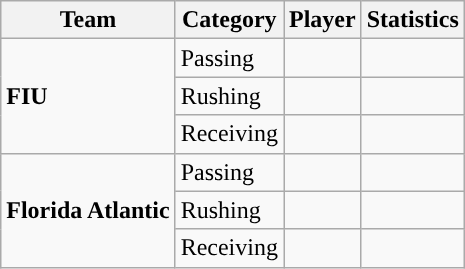<table class="wikitable" style="float: right;">
<tr>
<th>Team</th>
<th>Category</th>
<th>Player</th>
<th>Statistics</th>
</tr>
<tr>
<td rowspan=3><strong>FIU</strong></td>
<td>Passing</td>
<td></td>
<td></td>
</tr>
<tr>
<td>Rushing</td>
<td></td>
<td></td>
</tr>
<tr>
<td>Receiving</td>
<td></td>
<td></td>
</tr>
<tr>
<td rowspan=3><strong>Florida Atlantic</strong></td>
<td>Passing</td>
<td></td>
<td></td>
</tr>
<tr>
<td>Rushing</td>
<td></td>
<td></td>
</tr>
<tr>
<td>Receiving</td>
<td></td>
<td></td>
</tr>
</table>
